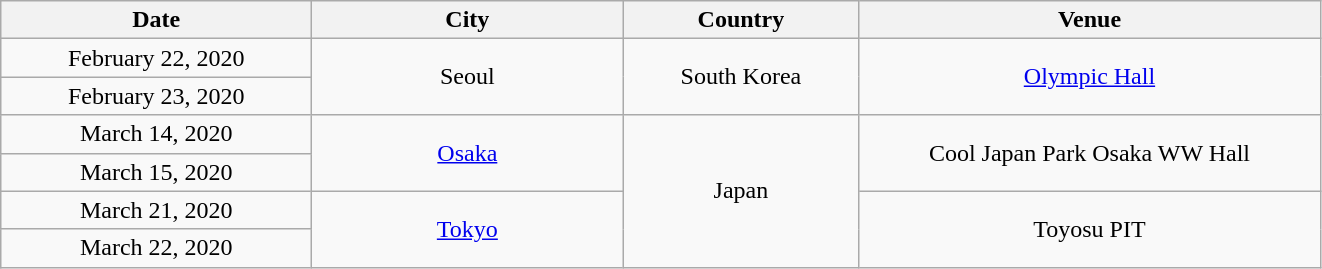<table class="wikitable" style="text-align:center;">
<tr>
<th width="200">Date</th>
<th width="200">City</th>
<th width="150">Country</th>
<th width="300">Venue</th>
</tr>
<tr>
<td>February 22, 2020</td>
<td rowspan="2">Seoul</td>
<td rowspan="2">South Korea</td>
<td rowspan="2"><a href='#'>Olympic Hall</a></td>
</tr>
<tr>
<td>February 23, 2020</td>
</tr>
<tr>
<td>March 14, 2020</td>
<td rowspan="2"><a href='#'>Osaka</a></td>
<td rowspan="4">Japan</td>
<td rowspan="2">Cool Japan Park Osaka WW Hall</td>
</tr>
<tr>
<td>March 15, 2020</td>
</tr>
<tr>
<td>March 21, 2020</td>
<td rowspan="2"><a href='#'>Tokyo</a></td>
<td rowspan="2">Toyosu PIT</td>
</tr>
<tr>
<td>March 22, 2020</td>
</tr>
</table>
